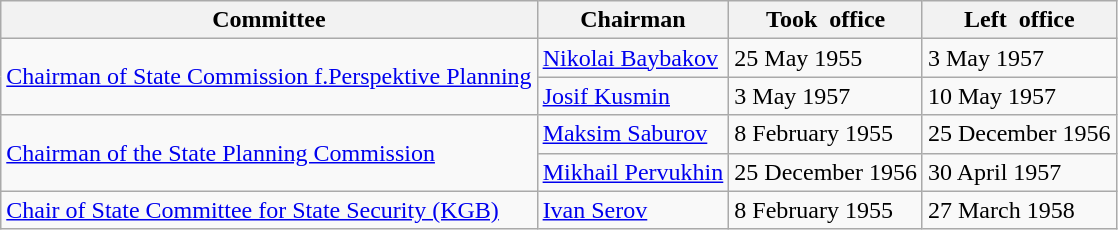<table class="wikitable">
<tr>
<th>Committee</th>
<th>Chairman</th>
<th>Took office</th>
<th>Left office</th>
</tr>
<tr>
<td rowspan=2><a href='#'>Chairman of State Commission f.Perspektive Planning</a></td>
<td><a href='#'>Nikolai Baybakov</a></td>
<td>25 May 1955</td>
<td>3 May 1957</td>
</tr>
<tr>
<td><a href='#'>Josif Kusmin</a></td>
<td>3 May 1957</td>
<td>10 May 1957</td>
</tr>
<tr>
<td rowspan=2><a href='#'>Chairman of the State Planning Commission</a></td>
<td><a href='#'>Maksim Saburov</a></td>
<td>8 February 1955</td>
<td>25 December 1956</td>
</tr>
<tr>
<td><a href='#'>Mikhail Pervukhin</a></td>
<td>25 December 1956</td>
<td>30 April 1957</td>
</tr>
<tr>
<td><a href='#'>Chair of State Committee for State Security (KGB)</a></td>
<td><a href='#'>Ivan Serov</a></td>
<td>8 February 1955</td>
<td>27 March 1958</td>
</tr>
</table>
